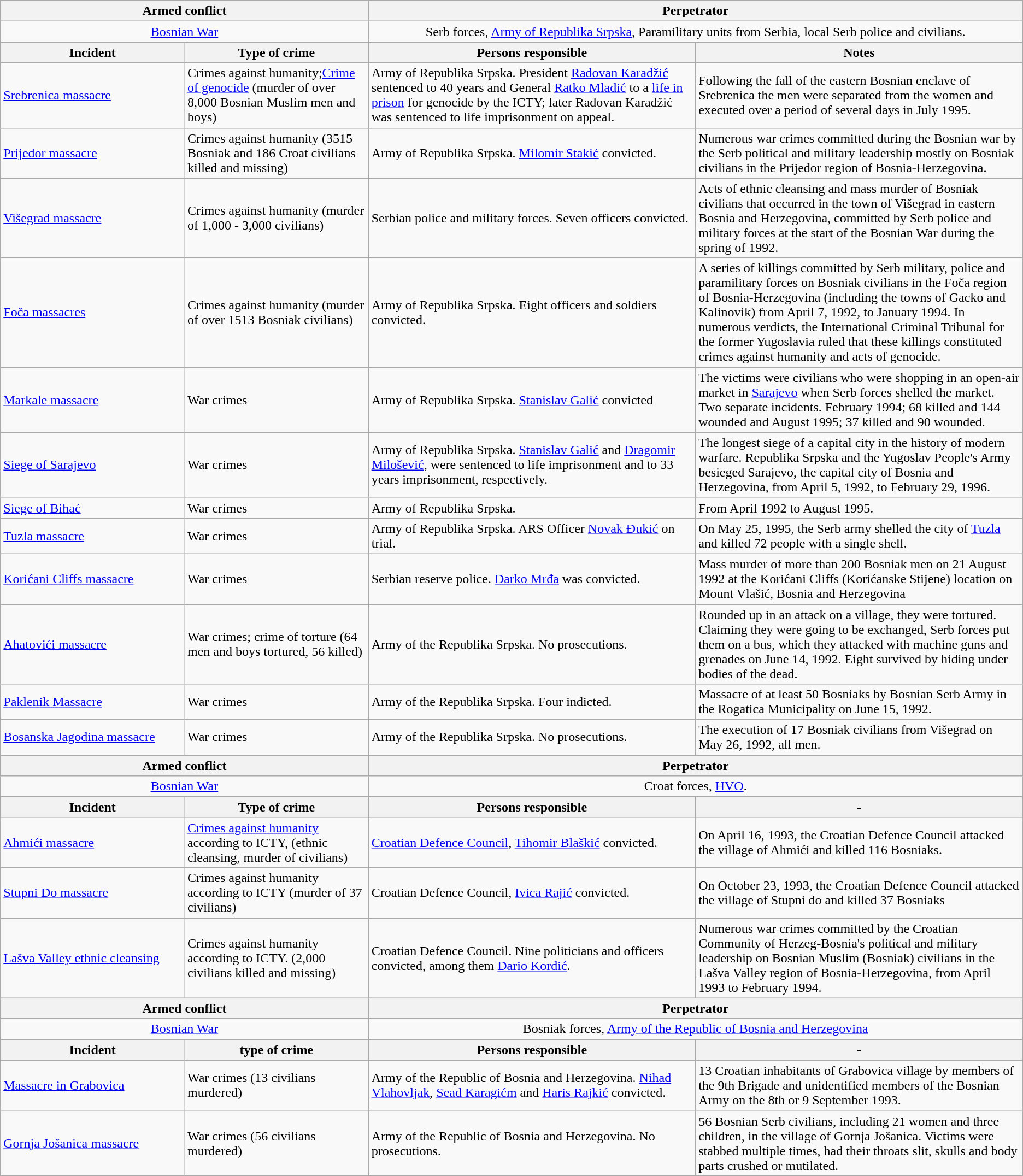<table class="wikitable">
<tr>
<th colspan="2">Armed conflict</th>
<th colspan="2">Perpetrator</th>
</tr>
<tr style="text-align:center;">
<td colspan="2"><a href='#'>Bosnian War</a></td>
<td colspan="2">Serb forces, <a href='#'>Army of Republika Srpska</a>, Paramilitary units from Serbia, local Serb police and civilians.</td>
</tr>
<tr>
<th>Incident</th>
<th>Type of crime</th>
<th>Persons responsible</th>
<th>Notes</th>
</tr>
<tr>
<td style="width:18%;"><a href='#'>Srebrenica massacre</a></td>
<td style="width:18%;">Crimes against humanity;<a href='#'>Crime of genocide</a> (murder of over 8,000 Bosnian Muslim men and boys)</td>
<td style="width:32%;">Army of Republika Srpska. President <a href='#'>Radovan Karadžić</a> sentenced to 40 years and General <a href='#'>Ratko Mladić</a> to a <a href='#'>life in prison</a> for genocide by the ICTY; later Radovan Karadžić was sentenced to life imprisonment on appeal.</td>
<td style="width:32%;">Following the fall of the eastern Bosnian enclave of Srebrenica the men were separated from the women and executed over a period of several days in July 1995.</td>
</tr>
<tr>
<td><a href='#'>Prijedor massacre</a></td>
<td>Crimes against humanity (3515 Bosniak and 186 Croat civilians killed and missing)</td>
<td>Army of Republika Srpska. <a href='#'>Milomir Stakić</a> convicted.</td>
<td>Numerous war crimes committed during the Bosnian war by the Serb political and military leadership mostly on Bosniak civilians in the Prijedor region of Bosnia-Herzegovina.</td>
</tr>
<tr>
<td><a href='#'>Višegrad massacre</a></td>
<td>Crimes against humanity (murder of 1,000 - 3,000 civilians)</td>
<td>Serbian police and military forces. Seven officers convicted.</td>
<td>Acts of ethnic cleansing and mass murder of Bosniak civilians that occurred in the town of Višegrad in eastern Bosnia and Herzegovina, committed by Serb police and military forces at the start of the Bosnian War during the spring of 1992.</td>
</tr>
<tr>
<td><a href='#'>Foča massacres</a></td>
<td>Crimes against humanity (murder of over 1513 Bosniak civilians)</td>
<td>Army of Republika Srpska. Eight officers and soldiers convicted.</td>
<td>A series of killings committed by Serb military, police and paramilitary forces on Bosniak civilians in the Foča region of Bosnia-Herzegovina (including the towns of Gacko and Kalinovik) from April 7, 1992, to January 1994. In numerous verdicts, the International Criminal Tribunal for the former Yugoslavia ruled that these killings constituted crimes against humanity and acts of genocide.</td>
</tr>
<tr>
<td><a href='#'>Markale massacre</a></td>
<td>War crimes</td>
<td>Army of Republika Srpska. <a href='#'>Stanislav Galić</a> convicted</td>
<td>The victims were civilians who were shopping in an open-air market in <a href='#'>Sarajevo</a> when Serb forces shelled the market. Two separate incidents. February 1994; 68 killed and 144 wounded and August 1995; 37 killed and 90 wounded.</td>
</tr>
<tr>
<td><a href='#'>Siege of Sarajevo</a></td>
<td>War crimes</td>
<td>Army of Republika Srpska. <a href='#'>Stanislav Galić</a> and <a href='#'>Dragomir Milošević</a>, were sentenced to life imprisonment and to 33 years imprisonment, respectively.</td>
<td>The longest siege of a capital city in the history of modern warfare. Republika Srpska and the Yugoslav People's Army besieged Sarajevo, the capital city of Bosnia and Herzegovina, from April 5, 1992, to February 29, 1996.</td>
</tr>
<tr>
<td><a href='#'>Siege of Bihać</a></td>
<td>War crimes</td>
<td>Army of Republika Srpska.</td>
<td>From April 1992 to August 1995.</td>
</tr>
<tr>
<td><a href='#'>Tuzla massacre</a></td>
<td>War crimes</td>
<td>Army of Republika Srpska. ARS Officer <a href='#'>Novak Đukić</a> on trial.</td>
<td>On May 25, 1995, the Serb army shelled the city of <a href='#'>Tuzla</a> and killed 72 people with a single shell.</td>
</tr>
<tr>
<td><a href='#'>Korićani Cliffs massacre</a></td>
<td>War crimes</td>
<td>Serbian reserve police. <a href='#'>Darko Mrđa</a> was convicted.</td>
<td>Mass murder of more than 200 Bosniak men on 21 August 1992 at the Korićani Cliffs (Korićanske Stijene) location on Mount Vlašić, Bosnia and Herzegovina</td>
</tr>
<tr>
<td><a href='#'>Ahatovići massacre</a></td>
<td>War crimes; crime of torture (64 men and boys tortured, 56 killed)</td>
<td>Army of the Republika Srpska. No prosecutions.</td>
<td>Rounded up in an attack on a village, they were tortured. Claiming they were going to be exchanged, Serb forces put them on a bus, which they attacked with machine guns and grenades on June 14, 1992. Eight survived by hiding under bodies of the dead.</td>
</tr>
<tr>
<td><a href='#'>Paklenik Massacre</a></td>
<td>War crimes</td>
<td>Army of the Republika Srpska. Four indicted.</td>
<td>Massacre of at least 50 Bosniaks by Bosnian Serb Army in the Rogatica Municipality on June 15, 1992.</td>
</tr>
<tr>
<td><a href='#'>Bosanska Jagodina massacre</a></td>
<td>War crimes</td>
<td>Army of the Republika Srpska. No prosecutions.</td>
<td>The execution of 17 Bosniak civilians from Višegrad on May 26, 1992, all men.</td>
</tr>
<tr>
<th colspan="2" style="text-align:center;">Armed conflict</th>
<th colspan="2" style="text-align:center;">Perpetrator</th>
</tr>
<tr>
<td colspan="2" style="text-align:center;"><a href='#'>Bosnian War</a></td>
<td colspan="2" style="text-align:center;">Croat forces, <a href='#'>HVO</a>.</td>
</tr>
<tr>
<th>Incident</th>
<th>Type of crime</th>
<th>Persons responsible</th>
<th Notes>-</th>
</tr>
<tr>
<td style="width:18%;"><a href='#'>Ahmići massacre</a></td>
<td style="width:18%;"><a href='#'>Crimes against humanity</a> according to ICTY, (ethnic cleansing, murder of civilians)</td>
<td style="width:32%;"><a href='#'>Croatian Defence Council</a>, <a href='#'>Tihomir Blaškić</a> convicted.</td>
<td style="width:32%;">On April 16, 1993, the Croatian Defence Council attacked the village of Ahmići and killed 116 Bosniaks.</td>
</tr>
<tr>
<td><a href='#'>Stupni Do massacre</a></td>
<td>Crimes against humanity according to ICTY (murder of 37 civilians)</td>
<td>Croatian Defence Council, <a href='#'>Ivica Rajić</a> convicted.</td>
<td>On October 23, 1993, the Croatian Defence Council attacked the village of Stupni do and killed 37 Bosniaks </td>
</tr>
<tr>
<td><a href='#'>Lašva Valley ethnic cleansing</a></td>
<td>Crimes against humanity according to ICTY. (2,000 civilians killed and missing)</td>
<td>Croatian Defence Council. Nine politicians and officers convicted, among them <a href='#'>Dario Kordić</a>.</td>
<td>Numerous war crimes committed by the Croatian Community of Herzeg-Bosnia's political and military leadership on Bosnian Muslim (Bosniak) civilians in the Lašva Valley region of Bosnia-Herzegovina, from April 1993 to February 1994.</td>
</tr>
<tr>
<th colspan="2" style="text-align:center;">Armed conflict</th>
<th colspan="2" style="text-align:center;">Perpetrator</th>
</tr>
<tr style="text-align:center;">
<td colspan="2"><a href='#'>Bosnian War</a></td>
<td colspan="2" style="text-align:center;">Bosniak forces, <a href='#'>Army of the Republic of Bosnia and Herzegovina</a></td>
</tr>
<tr>
<th>Incident</th>
<th>type of crime</th>
<th>Persons responsible</th>
<th Notes>-</th>
</tr>
<tr>
<td><a href='#'>Massacre in Grabovica</a></td>
<td>War crimes (13 civilians murdered)</td>
<td>Army of the Republic of Bosnia and Herzegovina. <a href='#'>Nihad Vlahovljak</a>, <a href='#'>Sead Karagićm</a> and <a href='#'>Haris Rajkić</a> convicted.</td>
<td>13 Croatian inhabitants of Grabovica village by members of the 9th Brigade and unidentified members of the Bosnian Army on the 8th or 9 September 1993.</td>
</tr>
<tr>
<td><a href='#'>Gornja Jošanica massacre</a></td>
<td>War crimes (56 civilians murdered)</td>
<td>Army of the Republic of Bosnia and Herzegovina. No prosecutions.</td>
<td>56 Bosnian Serb civilians, including 21 women and three children, in the village of Gornja Jošanica. Victims were stabbed multiple times, had their throats slit, skulls and body parts crushed or mutilated.</td>
</tr>
</table>
